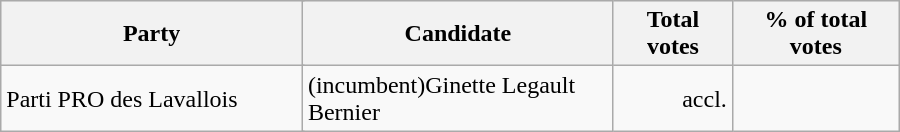<table style="width:600px;" class="wikitable">
<tr style="background-color:#E9E9E9">
<th colspan="2" style="width: 200px">Party</th>
<th colspan="1" style="width: 200px">Candidate</th>
<th align="right">Total votes</th>
<th align="right">% of total votes</th>
</tr>
<tr>
<td colspan="2" align="left">Parti PRO des Lavallois</td>
<td align="left">(incumbent)Ginette Legault Bernier</td>
<td align="right">accl.</td>
<td align="right"></td>
</tr>
</table>
